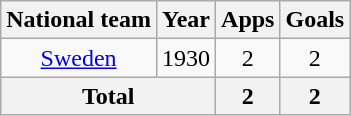<table class=wikitable style=text-align:center>
<tr>
<th>National team</th>
<th>Year</th>
<th>Apps</th>
<th>Goals</th>
</tr>
<tr>
<td rowspan="1"><a href='#'>Sweden</a></td>
<td>1930</td>
<td>2</td>
<td>2</td>
</tr>
<tr>
<th colspan="2">Total</th>
<th>2</th>
<th>2</th>
</tr>
</table>
